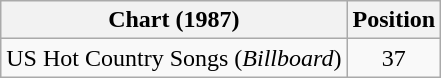<table class="wikitable">
<tr>
<th>Chart (1987)</th>
<th>Position</th>
</tr>
<tr>
<td>US Hot Country Songs (<em>Billboard</em>)</td>
<td align="center">37</td>
</tr>
</table>
